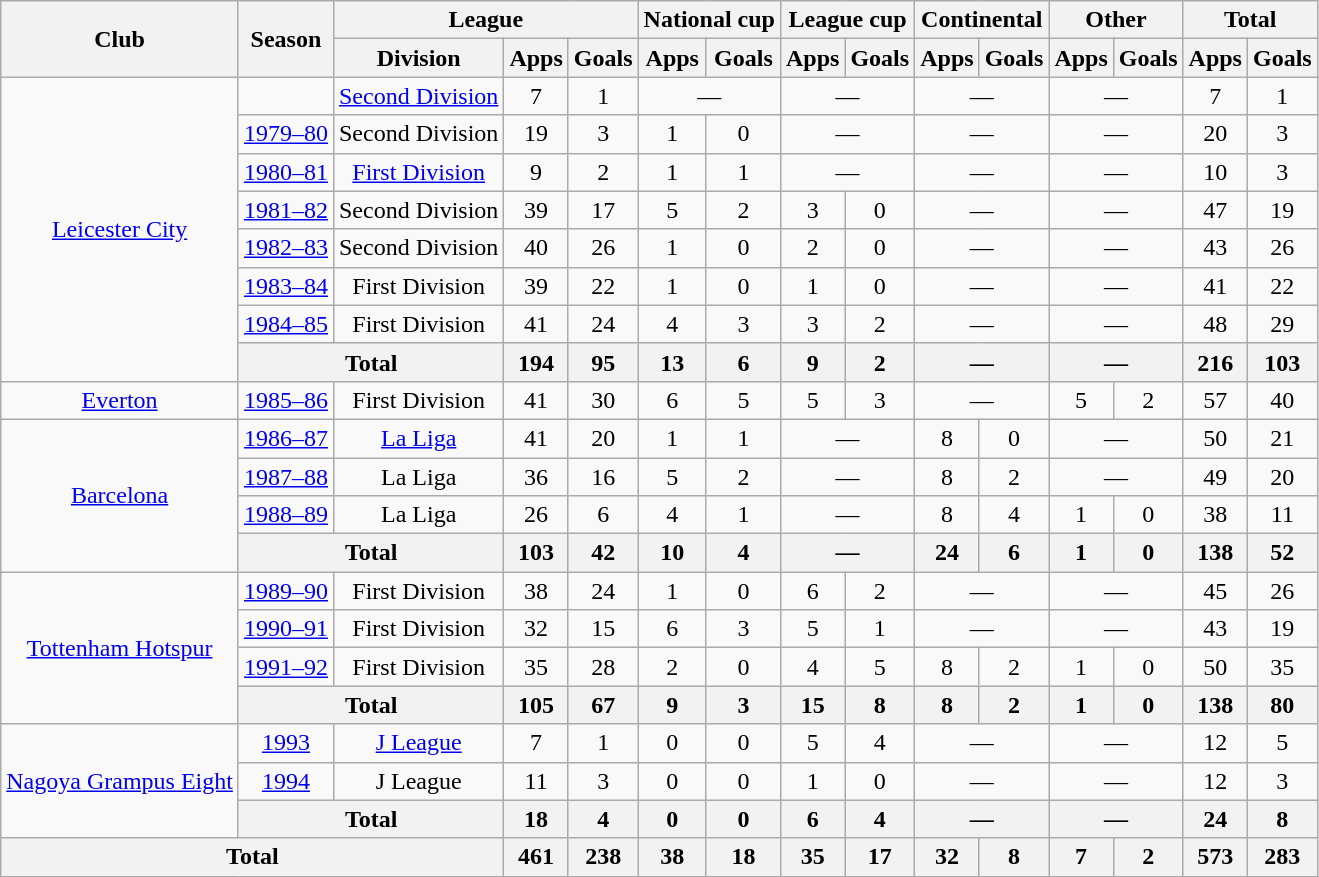<table class="wikitable" style="text-align: center;">
<tr>
<th rowspan="2">Club</th>
<th rowspan="2">Season</th>
<th colspan="3">League</th>
<th colspan="2">National cup</th>
<th colspan="2">League cup</th>
<th colspan="2">Continental</th>
<th colspan="2">Other</th>
<th colspan="2">Total</th>
</tr>
<tr>
<th>Division</th>
<th>Apps</th>
<th>Goals</th>
<th>Apps</th>
<th>Goals</th>
<th>Apps</th>
<th>Goals</th>
<th>Apps</th>
<th>Goals</th>
<th>Apps</th>
<th>Goals</th>
<th>Apps</th>
<th>Goals</th>
</tr>
<tr>
<td rowspan="8"><a href='#'>Leicester City</a></td>
<td></td>
<td><a href='#'>Second Division</a></td>
<td>7</td>
<td>1</td>
<td colspan="2">—</td>
<td colspan="2">—</td>
<td colspan="2">—</td>
<td colspan="2">—</td>
<td>7</td>
<td>1</td>
</tr>
<tr>
<td><a href='#'>1979–80</a></td>
<td>Second Division</td>
<td>19</td>
<td>3</td>
<td>1</td>
<td>0</td>
<td colspan="2">—</td>
<td colspan="2">—</td>
<td colspan="2">—</td>
<td>20</td>
<td>3</td>
</tr>
<tr>
<td><a href='#'>1980–81</a></td>
<td><a href='#'>First Division</a></td>
<td>9</td>
<td>2</td>
<td>1</td>
<td>1</td>
<td colspan="2">—</td>
<td colspan="2">—</td>
<td colspan="2">—</td>
<td>10</td>
<td>3</td>
</tr>
<tr>
<td><a href='#'>1981–82</a></td>
<td>Second Division</td>
<td>39</td>
<td>17</td>
<td>5</td>
<td>2</td>
<td>3</td>
<td>0</td>
<td colspan="2">—</td>
<td colspan="2">—</td>
<td>47</td>
<td>19</td>
</tr>
<tr>
<td><a href='#'>1982–83</a></td>
<td>Second Division</td>
<td>40</td>
<td>26</td>
<td>1</td>
<td>0</td>
<td>2</td>
<td>0</td>
<td colspan="2">—</td>
<td colspan="2">—</td>
<td>43</td>
<td>26</td>
</tr>
<tr>
<td><a href='#'>1983–84</a></td>
<td>First Division</td>
<td>39</td>
<td>22</td>
<td>1</td>
<td>0</td>
<td>1</td>
<td>0</td>
<td colspan="2">—</td>
<td colspan="2">—</td>
<td>41</td>
<td>22</td>
</tr>
<tr>
<td><a href='#'>1984–85</a></td>
<td>First Division</td>
<td>41</td>
<td>24</td>
<td>4</td>
<td>3</td>
<td>3</td>
<td>2</td>
<td colspan="2">—</td>
<td colspan="2">—</td>
<td>48</td>
<td>29</td>
</tr>
<tr>
<th colspan="2">Total</th>
<th>194</th>
<th>95</th>
<th>13</th>
<th>6</th>
<th>9</th>
<th>2</th>
<th colspan="2">—</th>
<th colspan="2">—</th>
<th>216</th>
<th>103</th>
</tr>
<tr>
<td><a href='#'>Everton</a></td>
<td><a href='#'>1985–86</a></td>
<td>First Division</td>
<td>41</td>
<td>30</td>
<td>6</td>
<td>5</td>
<td>5</td>
<td>3</td>
<td colspan="2">—</td>
<td>5</td>
<td>2</td>
<td>57</td>
<td>40</td>
</tr>
<tr>
<td rowspan="4"><a href='#'>Barcelona</a></td>
<td><a href='#'>1986–87</a></td>
<td><a href='#'>La Liga</a></td>
<td>41</td>
<td>20</td>
<td>1</td>
<td>1</td>
<td colspan="2">—</td>
<td>8</td>
<td>0</td>
<td colspan="2">—</td>
<td>50</td>
<td>21</td>
</tr>
<tr>
<td><a href='#'>1987–88</a></td>
<td>La Liga</td>
<td>36</td>
<td>16</td>
<td>5</td>
<td>2</td>
<td colspan="2">—</td>
<td>8</td>
<td>2</td>
<td colspan="2">—</td>
<td>49</td>
<td>20</td>
</tr>
<tr>
<td><a href='#'>1988–89</a></td>
<td>La Liga</td>
<td>26</td>
<td>6</td>
<td>4</td>
<td>1</td>
<td colspan="2">—</td>
<td>8</td>
<td>4</td>
<td>1</td>
<td>0</td>
<td>38</td>
<td>11</td>
</tr>
<tr>
<th colspan="2">Total</th>
<th>103</th>
<th>42</th>
<th>10</th>
<th>4</th>
<th colspan="2">—</th>
<th>24</th>
<th>6</th>
<th>1</th>
<th>0</th>
<th>138</th>
<th>52</th>
</tr>
<tr>
<td rowspan="4"><a href='#'>Tottenham Hotspur</a></td>
<td><a href='#'>1989–90</a></td>
<td>First Division</td>
<td>38</td>
<td>24</td>
<td>1</td>
<td>0</td>
<td>6</td>
<td>2</td>
<td colspan="2">—</td>
<td colspan="2">—</td>
<td>45</td>
<td>26</td>
</tr>
<tr>
<td><a href='#'>1990–91</a></td>
<td>First Division</td>
<td>32</td>
<td>15</td>
<td>6</td>
<td>3</td>
<td>5</td>
<td>1</td>
<td colspan="2">—</td>
<td colspan="2">—</td>
<td>43</td>
<td>19</td>
</tr>
<tr>
<td><a href='#'>1991–92</a></td>
<td>First Division</td>
<td>35</td>
<td>28</td>
<td>2</td>
<td>0</td>
<td>4</td>
<td>5</td>
<td>8</td>
<td>2</td>
<td>1</td>
<td>0</td>
<td>50</td>
<td>35</td>
</tr>
<tr>
<th colspan="2">Total</th>
<th>105</th>
<th>67</th>
<th>9</th>
<th>3</th>
<th>15</th>
<th>8</th>
<th>8</th>
<th>2</th>
<th>1</th>
<th>0</th>
<th>138</th>
<th>80</th>
</tr>
<tr>
<td rowspan="3"><a href='#'>Nagoya Grampus Eight</a></td>
<td><a href='#'>1993</a></td>
<td><a href='#'>J League</a></td>
<td>7</td>
<td>1</td>
<td>0</td>
<td>0</td>
<td>5</td>
<td>4</td>
<td colspan="2">—</td>
<td colspan="2">—</td>
<td>12</td>
<td>5</td>
</tr>
<tr>
<td><a href='#'>1994</a></td>
<td>J League</td>
<td>11</td>
<td>3</td>
<td>0</td>
<td>0</td>
<td>1</td>
<td>0</td>
<td colspan="2">—</td>
<td colspan="2">—</td>
<td>12</td>
<td>3</td>
</tr>
<tr>
<th colspan="2">Total</th>
<th>18</th>
<th>4</th>
<th>0</th>
<th>0</th>
<th>6</th>
<th>4</th>
<th colspan="2">—</th>
<th colspan="2">—</th>
<th>24</th>
<th>8</th>
</tr>
<tr>
<th colspan="3">Total</th>
<th>461</th>
<th>238</th>
<th>38</th>
<th>18</th>
<th>35</th>
<th>17</th>
<th>32</th>
<th>8</th>
<th>7</th>
<th>2</th>
<th>573</th>
<th>283</th>
</tr>
</table>
